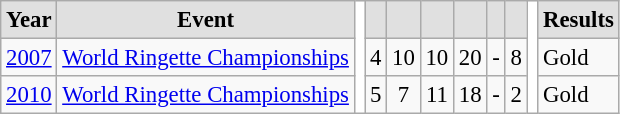<table style="font-size: 95%; text-align: center;" class="wikitable alternance2">
<tr>
<th scope="col" style="background: #e0e0e0;">Year</th>
<th scope="col" style="background: #e0e0e0;">Event</th>
<td rowspan="99" style="background: #fff;"></td>
<th scope="col" style="background: #e0e0e0;"></th>
<th scope="col" style="background: #e0e0e0;"></th>
<th scope="col" style="background: #e0e0e0;"></th>
<th scope="col" style="background: #e0e0e0;"></th>
<th scope="col" style="background: #e0e0e0;"></th>
<th scope="col" style="background: #e0e0e0;"></th>
<td rowspan="99" style="background: #fff;"></td>
<th scope="col" style="background: #e0e0e0;">Results</th>
</tr>
<tr>
<td><a href='#'>2007</a></td>
<td align="left"><a href='#'>World Ringette Championships</a></td>
<td>4</td>
<td>10</td>
<td>10</td>
<td>20</td>
<td>-</td>
<td>8</td>
<td align="left"> Gold</td>
</tr>
<tr>
<td><a href='#'>2010</a></td>
<td align="left"><a href='#'>World Ringette Championships</a></td>
<td>5</td>
<td>7</td>
<td>11</td>
<td>18</td>
<td>-</td>
<td>2</td>
<td align="left"> Gold</td>
</tr>
</table>
